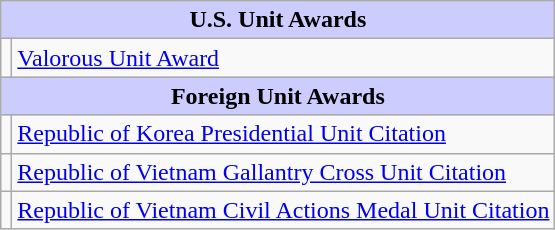<table class="wikitable">
<tr style=background:#ccccff;" align=center>
<td colspan=2><strong>U.S. Unit Awards</strong></td>
</tr>
<tr>
<td></td>
<td><a href='#'>Valorous Unit Award</a></td>
</tr>
<tr style=background:#ccccff;" align=center>
<td colspan=2><strong>Foreign Unit Awards</strong></td>
</tr>
<tr>
<td></td>
<td><a href='#'>Republic of Korea Presidential Unit Citation</a></td>
</tr>
<tr>
<td></td>
<td><a href='#'>Republic of Vietnam Gallantry Cross Unit Citation</a></td>
</tr>
<tr>
<td></td>
<td><a href='#'>Republic of Vietnam Civil Actions Medal Unit Citation</a></td>
</tr>
</table>
